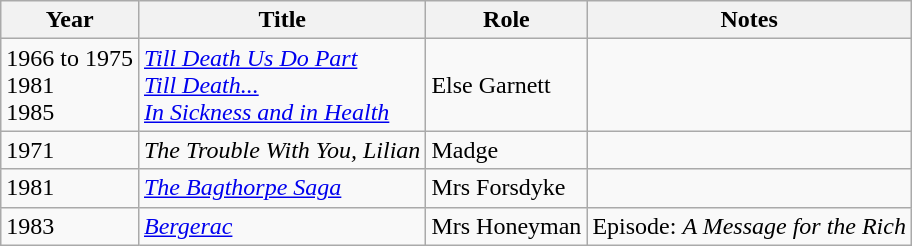<table class= "wikitable">
<tr>
<th>Year</th>
<th>Title</th>
<th>Role</th>
<th>Notes</th>
</tr>
<tr>
<td>1966 to 1975<br>1981<br>1985</td>
<td><em><a href='#'>Till Death Us Do Part</a></em> <br> <em><a href='#'>Till Death...</a></em> <br> <em><a href='#'>In Sickness and in Health</a></em></td>
<td>Else Garnett</td>
<td></td>
</tr>
<tr>
<td>1971</td>
<td><em>The Trouble With You, Lilian</em></td>
<td>Madge</td>
<td></td>
</tr>
<tr>
<td>1981</td>
<td><em><a href='#'>The Bagthorpe Saga</a></em></td>
<td>Mrs Forsdyke</td>
<td></td>
</tr>
<tr>
<td>1983</td>
<td><em><a href='#'>Bergerac</a></em></td>
<td>Mrs Honeyman</td>
<td>Episode: <em>A Message for the Rich</em></td>
</tr>
</table>
